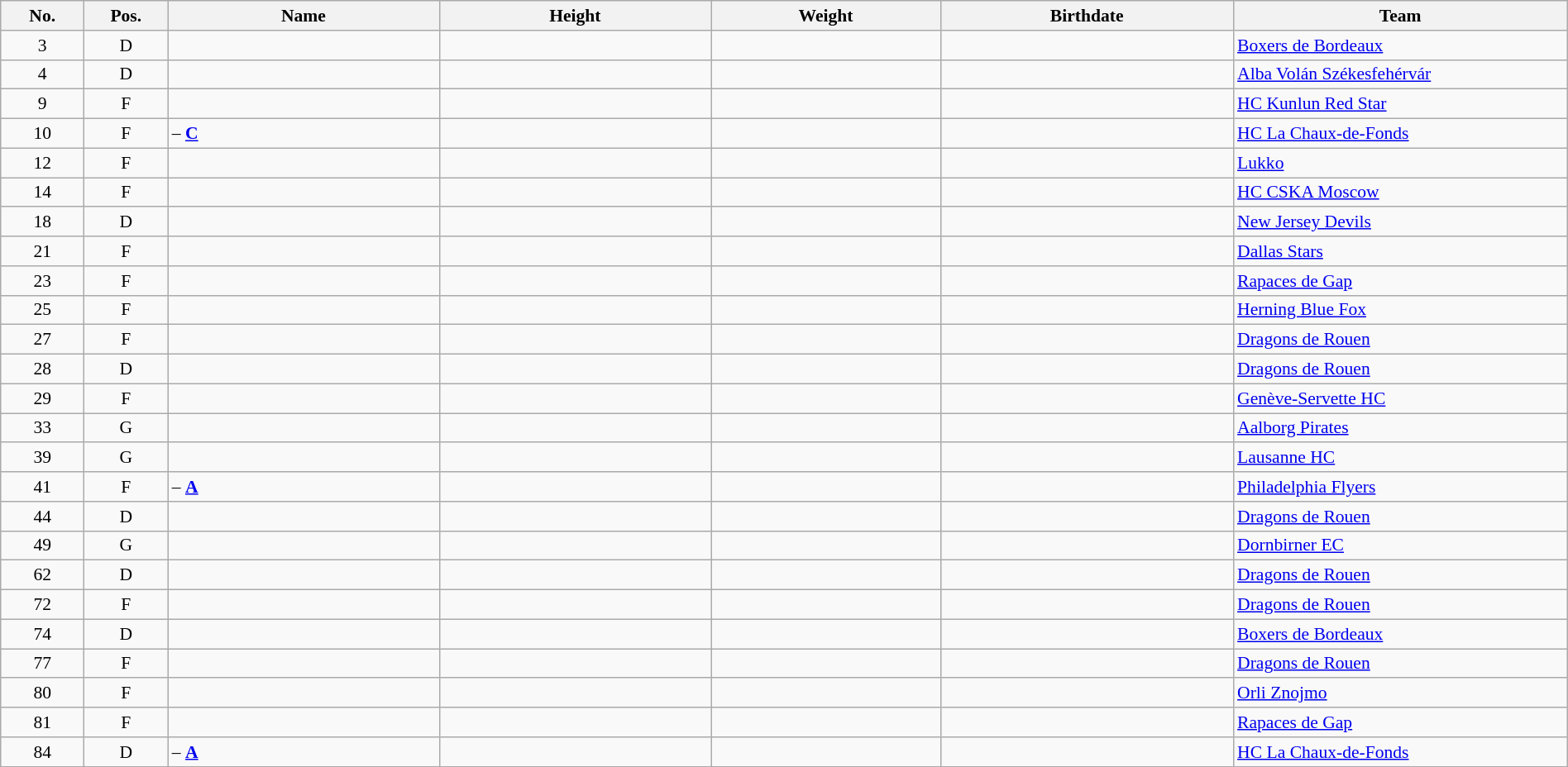<table width="100%" class="wikitable sortable" style="font-size: 90%; text-align: center;">
<tr>
<th style="width:  4%;">No.</th>
<th style="width:  4%;">Pos.</th>
<th style="width: 13%;">Name</th>
<th style="width: 13%;">Height</th>
<th style="width: 11%;">Weight</th>
<th style="width: 14%;">Birthdate</th>
<th style="width: 16%;">Team</th>
</tr>
<tr>
<td>3</td>
<td>D</td>
<td align=left></td>
<td></td>
<td></td>
<td></td>
<td style="text-align:left;"> <a href='#'>Boxers de Bordeaux</a></td>
</tr>
<tr>
<td>4</td>
<td>D</td>
<td align=left></td>
<td></td>
<td></td>
<td></td>
<td style="text-align:left;"> <a href='#'>Alba Volán Székesfehérvár</a></td>
</tr>
<tr>
<td>9</td>
<td>F</td>
<td align=left></td>
<td></td>
<td></td>
<td></td>
<td style="text-align:left;"> <a href='#'>HC Kunlun Red Star</a></td>
</tr>
<tr>
<td>10</td>
<td>F</td>
<td align=left> – <strong><a href='#'>C</a></strong></td>
<td></td>
<td></td>
<td></td>
<td style="text-align:left;"> <a href='#'>HC La Chaux-de-Fonds</a></td>
</tr>
<tr>
<td>12</td>
<td>F</td>
<td align=left></td>
<td></td>
<td></td>
<td></td>
<td style="text-align:left;"> <a href='#'>Lukko</a></td>
</tr>
<tr>
<td>14</td>
<td>F</td>
<td align=left></td>
<td></td>
<td></td>
<td></td>
<td style="text-align:left;"> <a href='#'>HC CSKA Moscow</a></td>
</tr>
<tr>
<td>18</td>
<td>D</td>
<td align=left></td>
<td></td>
<td></td>
<td></td>
<td style="text-align:left;"> <a href='#'>New Jersey Devils</a></td>
</tr>
<tr>
<td>21</td>
<td>F</td>
<td align=left></td>
<td></td>
<td></td>
<td></td>
<td style="text-align:left;"> <a href='#'>Dallas Stars</a></td>
</tr>
<tr>
<td>23</td>
<td>F</td>
<td align=left></td>
<td></td>
<td></td>
<td></td>
<td style="text-align:left;"> <a href='#'>Rapaces de Gap</a></td>
</tr>
<tr>
<td>25</td>
<td>F</td>
<td align=left></td>
<td></td>
<td></td>
<td></td>
<td style="text-align:left;"> <a href='#'>Herning Blue Fox</a></td>
</tr>
<tr>
<td>27</td>
<td>F</td>
<td align=left></td>
<td></td>
<td></td>
<td></td>
<td style="text-align:left;"> <a href='#'>Dragons de Rouen</a></td>
</tr>
<tr>
<td>28</td>
<td>D</td>
<td align=left></td>
<td></td>
<td></td>
<td></td>
<td style="text-align:left;"> <a href='#'>Dragons de Rouen</a></td>
</tr>
<tr>
<td>29</td>
<td>F</td>
<td align=left></td>
<td></td>
<td></td>
<td></td>
<td style="text-align:left;"> <a href='#'>Genève-Servette HC</a></td>
</tr>
<tr>
<td>33</td>
<td>G</td>
<td align=left></td>
<td></td>
<td></td>
<td></td>
<td style="text-align:left;"> <a href='#'>Aalborg Pirates</a></td>
</tr>
<tr>
<td>39</td>
<td>G</td>
<td align=left></td>
<td></td>
<td></td>
<td></td>
<td style="text-align:left;"> <a href='#'>Lausanne HC</a></td>
</tr>
<tr>
<td>41</td>
<td>F</td>
<td align=left> – <strong><a href='#'>A</a></strong></td>
<td></td>
<td></td>
<td></td>
<td style="text-align:left;"> <a href='#'>Philadelphia Flyers</a></td>
</tr>
<tr>
<td>44</td>
<td>D</td>
<td align=left></td>
<td></td>
<td></td>
<td></td>
<td style="text-align:left;"> <a href='#'>Dragons de Rouen</a></td>
</tr>
<tr>
<td>49</td>
<td>G</td>
<td align=left></td>
<td></td>
<td></td>
<td></td>
<td style="text-align:left;"> <a href='#'>Dornbirner EC</a></td>
</tr>
<tr>
<td>62</td>
<td>D</td>
<td align=left></td>
<td></td>
<td></td>
<td></td>
<td style="text-align:left;"> <a href='#'>Dragons de Rouen</a></td>
</tr>
<tr>
<td>72</td>
<td>F</td>
<td align=left></td>
<td></td>
<td></td>
<td></td>
<td style="text-align:left;"> <a href='#'>Dragons de Rouen</a></td>
</tr>
<tr>
<td>74</td>
<td>D</td>
<td align=left></td>
<td></td>
<td></td>
<td></td>
<td style="text-align:left;"> <a href='#'>Boxers de Bordeaux</a></td>
</tr>
<tr>
<td>77</td>
<td>F</td>
<td align=left></td>
<td></td>
<td></td>
<td></td>
<td style="text-align:left;"> <a href='#'>Dragons de Rouen</a></td>
</tr>
<tr>
<td>80</td>
<td>F</td>
<td align=left></td>
<td></td>
<td></td>
<td></td>
<td style="text-align:left;"> <a href='#'>Orli Znojmo</a></td>
</tr>
<tr>
<td>81</td>
<td>F</td>
<td align=left></td>
<td></td>
<td></td>
<td></td>
<td style="text-align:left;"> <a href='#'>Rapaces de Gap</a></td>
</tr>
<tr>
<td>84</td>
<td>D</td>
<td align=left> – <strong><a href='#'>A</a></strong></td>
<td></td>
<td></td>
<td></td>
<td style="text-align:left;"> <a href='#'>HC La Chaux-de-Fonds</a></td>
</tr>
</table>
